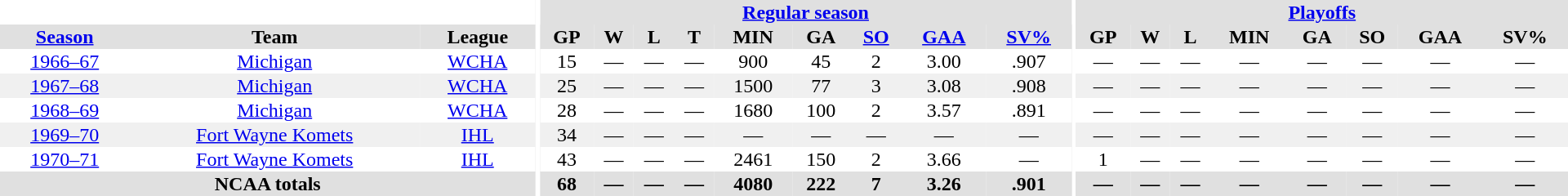<table border="0" cellpadding="1" cellspacing="0" style="text-align:center; width:80em">
<tr bgcolor="#e0e0e0">
<th colspan="3" bgcolor="#ffffff"></th>
<th rowspan="99" bgcolor="#ffffff"></th>
<th colspan="9"><a href='#'>Regular season</a></th>
<th rowspan="99" bgcolor="#ffffff"></th>
<th colspan="8"><a href='#'>Playoffs</a></th>
</tr>
<tr bgcolor="#e0e0e0">
<th><a href='#'>Season</a></th>
<th>Team</th>
<th>League</th>
<th>GP</th>
<th>W</th>
<th>L</th>
<th>T</th>
<th>MIN</th>
<th>GA</th>
<th><a href='#'>SO</a></th>
<th><a href='#'>GAA</a></th>
<th><a href='#'>SV%</a></th>
<th>GP</th>
<th>W</th>
<th>L</th>
<th>MIN</th>
<th>GA</th>
<th>SO</th>
<th>GAA</th>
<th>SV%</th>
</tr>
<tr>
<td><a href='#'>1966–67</a></td>
<td><a href='#'>Michigan</a></td>
<td><a href='#'>WCHA</a></td>
<td>15</td>
<td>—</td>
<td>—</td>
<td>—</td>
<td>900</td>
<td>45</td>
<td>2</td>
<td>3.00</td>
<td>.907</td>
<td>—</td>
<td>—</td>
<td>—</td>
<td>—</td>
<td>—</td>
<td>—</td>
<td>—</td>
<td>—</td>
</tr>
<tr bgcolor="f0f0f0">
<td><a href='#'>1967–68</a></td>
<td><a href='#'>Michigan</a></td>
<td><a href='#'>WCHA</a></td>
<td>25</td>
<td>—</td>
<td>—</td>
<td>—</td>
<td>1500</td>
<td>77</td>
<td>3</td>
<td>3.08</td>
<td>.908</td>
<td>—</td>
<td>—</td>
<td>—</td>
<td>—</td>
<td>—</td>
<td>—</td>
<td>—</td>
<td>—</td>
</tr>
<tr>
<td><a href='#'>1968–69</a></td>
<td><a href='#'>Michigan</a></td>
<td><a href='#'>WCHA</a></td>
<td>28</td>
<td>—</td>
<td>—</td>
<td>—</td>
<td>1680</td>
<td>100</td>
<td>2</td>
<td>3.57</td>
<td>.891</td>
<td>—</td>
<td>—</td>
<td>—</td>
<td>—</td>
<td>—</td>
<td>—</td>
<td>—</td>
<td>—</td>
</tr>
<tr bgcolor="f0f0f0">
<td><a href='#'>1969–70</a></td>
<td><a href='#'>Fort Wayne Komets</a></td>
<td><a href='#'>IHL</a></td>
<td>34</td>
<td>—</td>
<td>—</td>
<td>—</td>
<td>—</td>
<td>—</td>
<td>—</td>
<td>—</td>
<td>—</td>
<td>—</td>
<td>—</td>
<td>—</td>
<td>—</td>
<td>—</td>
<td>—</td>
<td>—</td>
<td>—</td>
</tr>
<tr bgcolor="">
<td><a href='#'>1970–71</a></td>
<td><a href='#'>Fort Wayne Komets</a></td>
<td><a href='#'>IHL</a></td>
<td>43</td>
<td>—</td>
<td>—</td>
<td>—</td>
<td>2461</td>
<td>150</td>
<td>2</td>
<td>3.66</td>
<td>—</td>
<td>1</td>
<td>—</td>
<td>—</td>
<td>—</td>
<td>—</td>
<td>—</td>
<td>—</td>
<td>—</td>
</tr>
<tr bgcolor="#e0e0e0">
<th colspan="3">NCAA totals</th>
<th>68</th>
<th>—</th>
<th>—</th>
<th>—</th>
<th>4080</th>
<th>222</th>
<th>7</th>
<th>3.26</th>
<th>.901</th>
<th>—</th>
<th>—</th>
<th>—</th>
<th>—</th>
<th>—</th>
<th>—</th>
<th>—</th>
<th>—</th>
</tr>
</table>
